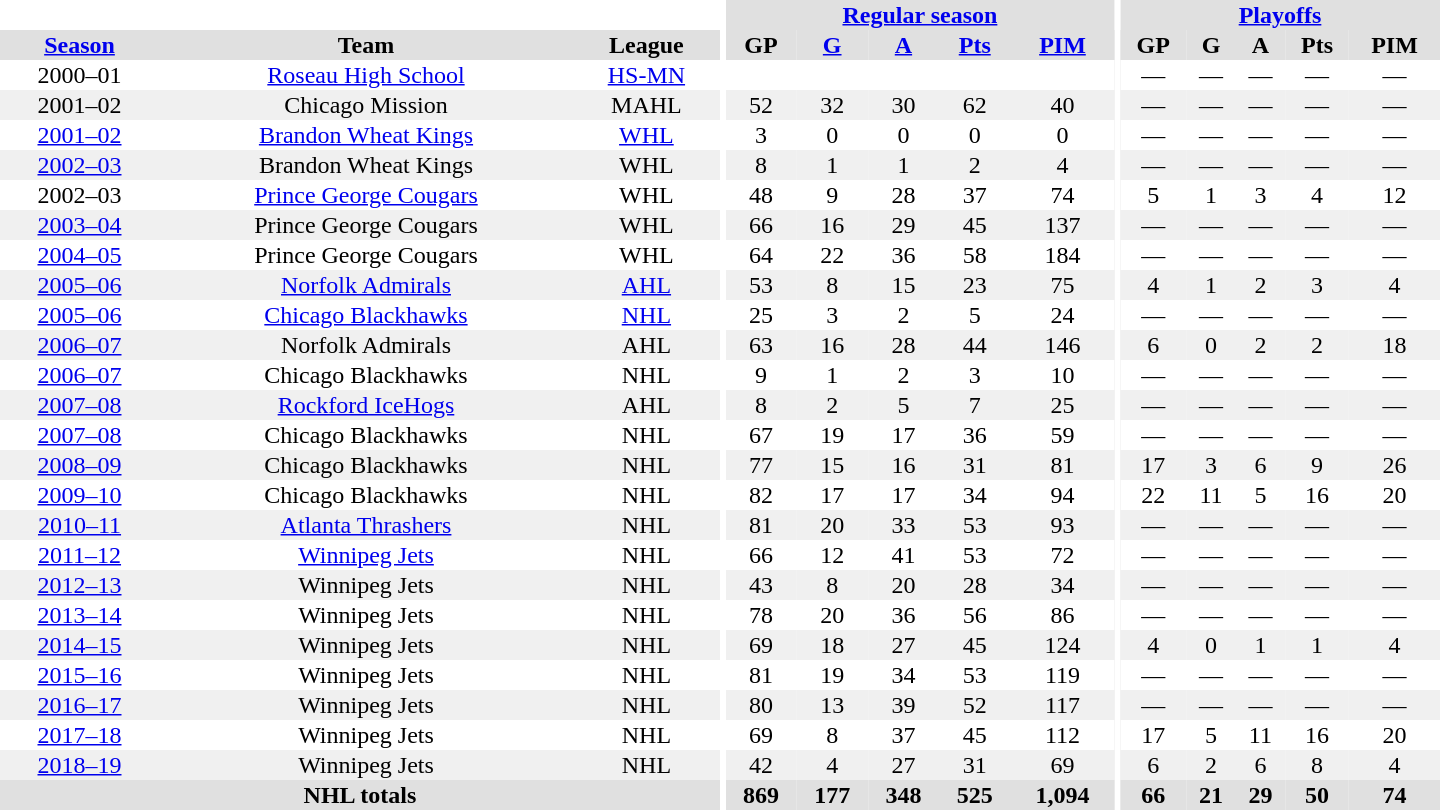<table border="0" cellpadding="1" cellspacing="0" style="text-align:center; width:60em">
<tr bgcolor="#e0e0e0">
<th colspan="3"  bgcolor="#ffffff"></th>
<th rowspan="99" bgcolor="#ffffff"></th>
<th colspan="5"><a href='#'>Regular season</a></th>
<th rowspan="99" bgcolor="#ffffff"></th>
<th colspan="5"><a href='#'>Playoffs</a></th>
</tr>
<tr bgcolor="#e0e0e0">
<th><a href='#'>Season</a></th>
<th>Team</th>
<th>League</th>
<th>GP</th>
<th><a href='#'>G</a></th>
<th><a href='#'>A</a></th>
<th><a href='#'>Pts</a></th>
<th><a href='#'>PIM</a></th>
<th>GP</th>
<th>G</th>
<th>A</th>
<th>Pts</th>
<th>PIM</th>
</tr>
<tr>
<td>2000–01</td>
<td><a href='#'>Roseau High School</a></td>
<td><a href='#'>HS-MN</a></td>
<td></td>
<td></td>
<td></td>
<td></td>
<td></td>
<td>—</td>
<td>—</td>
<td>—</td>
<td>—</td>
<td>—</td>
</tr>
<tr bgcolor="#f0f0f0">
<td>2001–02</td>
<td>Chicago Mission</td>
<td>MAHL</td>
<td>52</td>
<td>32</td>
<td>30</td>
<td>62</td>
<td>40</td>
<td>—</td>
<td>—</td>
<td>—</td>
<td>—</td>
<td>—</td>
</tr>
<tr>
<td><a href='#'>2001–02</a></td>
<td><a href='#'>Brandon Wheat Kings</a></td>
<td><a href='#'>WHL</a></td>
<td>3</td>
<td>0</td>
<td>0</td>
<td>0</td>
<td>0</td>
<td>—</td>
<td>—</td>
<td>—</td>
<td>—</td>
<td>—</td>
</tr>
<tr bgcolor="#f0f0f0">
<td><a href='#'>2002–03</a></td>
<td>Brandon Wheat Kings</td>
<td>WHL</td>
<td>8</td>
<td>1</td>
<td>1</td>
<td>2</td>
<td>4</td>
<td>—</td>
<td>—</td>
<td>—</td>
<td>—</td>
<td>—</td>
</tr>
<tr>
<td>2002–03</td>
<td><a href='#'>Prince George Cougars</a></td>
<td>WHL</td>
<td>48</td>
<td>9</td>
<td>28</td>
<td>37</td>
<td>74</td>
<td>5</td>
<td>1</td>
<td>3</td>
<td>4</td>
<td>12</td>
</tr>
<tr bgcolor="#f0f0f0">
<td><a href='#'>2003–04</a></td>
<td>Prince George Cougars</td>
<td>WHL</td>
<td>66</td>
<td>16</td>
<td>29</td>
<td>45</td>
<td>137</td>
<td>—</td>
<td>—</td>
<td>—</td>
<td>—</td>
<td>—</td>
</tr>
<tr>
<td><a href='#'>2004–05</a></td>
<td>Prince George Cougars</td>
<td>WHL</td>
<td>64</td>
<td>22</td>
<td>36</td>
<td>58</td>
<td>184</td>
<td>—</td>
<td>—</td>
<td>—</td>
<td>—</td>
<td>—</td>
</tr>
<tr bgcolor="#f0f0f0">
<td><a href='#'>2005–06</a></td>
<td><a href='#'>Norfolk Admirals</a></td>
<td><a href='#'>AHL</a></td>
<td>53</td>
<td>8</td>
<td>15</td>
<td>23</td>
<td>75</td>
<td>4</td>
<td>1</td>
<td>2</td>
<td>3</td>
<td>4</td>
</tr>
<tr>
<td><a href='#'>2005–06</a></td>
<td><a href='#'>Chicago Blackhawks</a></td>
<td><a href='#'>NHL</a></td>
<td>25</td>
<td>3</td>
<td>2</td>
<td>5</td>
<td>24</td>
<td>—</td>
<td>—</td>
<td>—</td>
<td>—</td>
<td>—</td>
</tr>
<tr bgcolor="#f0f0f0">
<td><a href='#'>2006–07</a></td>
<td>Norfolk Admirals</td>
<td>AHL</td>
<td>63</td>
<td>16</td>
<td>28</td>
<td>44</td>
<td>146</td>
<td>6</td>
<td>0</td>
<td>2</td>
<td>2</td>
<td>18</td>
</tr>
<tr>
<td><a href='#'>2006–07</a></td>
<td>Chicago Blackhawks</td>
<td>NHL</td>
<td>9</td>
<td>1</td>
<td>2</td>
<td>3</td>
<td>10</td>
<td>—</td>
<td>—</td>
<td>—</td>
<td>—</td>
<td>—</td>
</tr>
<tr bgcolor="#f0f0f0">
<td><a href='#'>2007–08</a></td>
<td><a href='#'>Rockford IceHogs</a></td>
<td>AHL</td>
<td>8</td>
<td>2</td>
<td>5</td>
<td>7</td>
<td>25</td>
<td>—</td>
<td>—</td>
<td>—</td>
<td>—</td>
<td>—</td>
</tr>
<tr>
<td><a href='#'>2007–08</a></td>
<td>Chicago Blackhawks</td>
<td>NHL</td>
<td>67</td>
<td>19</td>
<td>17</td>
<td>36</td>
<td>59</td>
<td>—</td>
<td>—</td>
<td>—</td>
<td>—</td>
<td>—</td>
</tr>
<tr bgcolor="#f0f0f0">
<td><a href='#'>2008–09</a></td>
<td>Chicago Blackhawks</td>
<td>NHL</td>
<td>77</td>
<td>15</td>
<td>16</td>
<td>31</td>
<td>81</td>
<td>17</td>
<td>3</td>
<td>6</td>
<td>9</td>
<td>26</td>
</tr>
<tr>
<td><a href='#'>2009–10</a></td>
<td>Chicago Blackhawks</td>
<td>NHL</td>
<td>82</td>
<td>17</td>
<td>17</td>
<td>34</td>
<td>94</td>
<td>22</td>
<td>11</td>
<td>5</td>
<td>16</td>
<td>20</td>
</tr>
<tr bgcolor="#f0f0f0">
<td><a href='#'>2010–11</a></td>
<td><a href='#'>Atlanta Thrashers</a></td>
<td>NHL</td>
<td>81</td>
<td>20</td>
<td>33</td>
<td>53</td>
<td>93</td>
<td>—</td>
<td>—</td>
<td>—</td>
<td>—</td>
<td>—</td>
</tr>
<tr>
<td><a href='#'>2011–12</a></td>
<td><a href='#'>Winnipeg Jets</a></td>
<td>NHL</td>
<td>66</td>
<td>12</td>
<td>41</td>
<td>53</td>
<td>72</td>
<td>—</td>
<td>—</td>
<td>—</td>
<td>—</td>
<td>—</td>
</tr>
<tr bgcolor="#f0f0f0">
<td><a href='#'>2012–13</a></td>
<td>Winnipeg Jets</td>
<td>NHL</td>
<td>43</td>
<td>8</td>
<td>20</td>
<td>28</td>
<td>34</td>
<td>—</td>
<td>—</td>
<td>—</td>
<td>—</td>
<td>—</td>
</tr>
<tr>
<td><a href='#'>2013–14</a></td>
<td>Winnipeg Jets</td>
<td>NHL</td>
<td>78</td>
<td>20</td>
<td>36</td>
<td>56</td>
<td>86</td>
<td>—</td>
<td>—</td>
<td>—</td>
<td>—</td>
<td>—</td>
</tr>
<tr bgcolor="#f0f0f0">
<td><a href='#'>2014–15</a></td>
<td>Winnipeg Jets</td>
<td>NHL</td>
<td>69</td>
<td>18</td>
<td>27</td>
<td>45</td>
<td>124</td>
<td>4</td>
<td>0</td>
<td>1</td>
<td>1</td>
<td>4</td>
</tr>
<tr>
<td><a href='#'>2015–16</a></td>
<td>Winnipeg Jets</td>
<td>NHL</td>
<td>81</td>
<td>19</td>
<td>34</td>
<td>53</td>
<td>119</td>
<td>—</td>
<td>—</td>
<td>—</td>
<td>—</td>
<td>—</td>
</tr>
<tr bgcolor="#f0f0f0">
<td><a href='#'>2016–17</a></td>
<td>Winnipeg Jets</td>
<td>NHL</td>
<td>80</td>
<td>13</td>
<td>39</td>
<td>52</td>
<td>117</td>
<td>—</td>
<td>—</td>
<td>—</td>
<td>—</td>
<td>—</td>
</tr>
<tr>
<td><a href='#'>2017–18</a></td>
<td>Winnipeg Jets</td>
<td>NHL</td>
<td>69</td>
<td>8</td>
<td>37</td>
<td>45</td>
<td>112</td>
<td>17</td>
<td>5</td>
<td>11</td>
<td>16</td>
<td>20</td>
</tr>
<tr bgcolor="f0f0f0">
<td><a href='#'>2018–19</a></td>
<td>Winnipeg Jets</td>
<td>NHL</td>
<td>42</td>
<td>4</td>
<td>27</td>
<td>31</td>
<td>69</td>
<td>6</td>
<td>2</td>
<td>6</td>
<td>8</td>
<td>4</td>
</tr>
<tr bgcolor="#e0e0e0">
<th colspan="3">NHL totals</th>
<th>869</th>
<th>177</th>
<th>348</th>
<th>525</th>
<th>1,094</th>
<th>66</th>
<th>21</th>
<th>29</th>
<th>50</th>
<th>74</th>
</tr>
</table>
